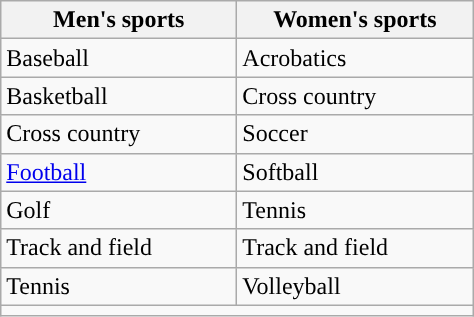<table class="wikitable"; style= "text-align: ">
<tr>
<th width=150px>Men's sports</th>
<th width=150px>Women's sports</th>
</tr>
<tr>
<td>Baseball</td>
<td>Acrobatics</td>
</tr>
<tr>
<td>Basketball</td>
<td>Cross country</td>
</tr>
<tr>
<td>Cross country</td>
<td>Soccer</td>
</tr>
<tr>
<td><a href='#'>Football</a></td>
<td>Softball</td>
</tr>
<tr>
<td>Golf</td>
<td>Tennis</td>
</tr>
<tr>
<td>Track and field</td>
<td>Track and field</td>
</tr>
<tr>
<td>Tennis</td>
<td>Volleyball</td>
</tr>
<tr>
<td colspan=2></td>
</tr>
</table>
